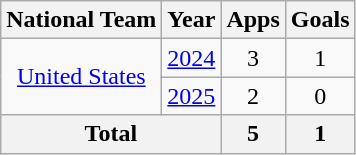<table class="wikitable" style="text-align:center">
<tr>
<th>National Team</th>
<th>Year</th>
<th>Apps</th>
<th>Goals</th>
</tr>
<tr>
<td rowspan=2><a href='#'>United States</a></td>
<td><a href='#'>2024</a></td>
<td>3</td>
<td>1</td>
</tr>
<tr>
<td><a href='#'>2025</a></td>
<td>2</td>
<td>0</td>
</tr>
<tr>
<th colspan=2>Total</th>
<th>5</th>
<th>1</th>
</tr>
</table>
